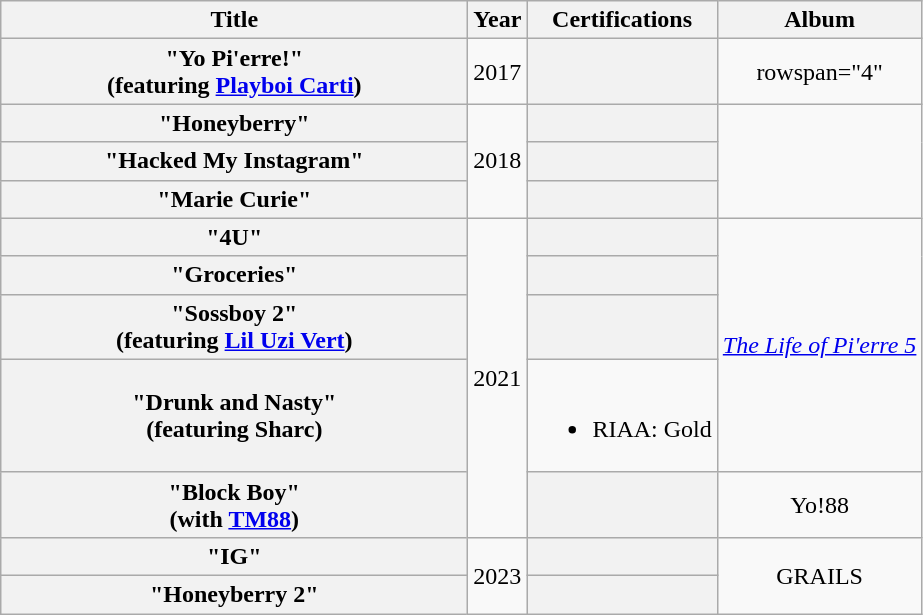<table class="wikitable plainrowheaders" style="text-align:center;">
<tr>
<th scope="col" style="width:19em;">Title</th>
<th scope="col">Year</th>
<th>Certifications</th>
<th scope="col"><strong>Album</strong></th>
</tr>
<tr>
<th scope="row">"Yo Pi'erre!"<br><span>(featuring <a href='#'>Playboi Carti</a>)</span></th>
<td>2017</td>
<th></th>
<td>rowspan="4" </td>
</tr>
<tr>
<th scope="row">"Honeyberry"</th>
<td rowspan="3">2018</td>
<th></th>
</tr>
<tr>
<th scope="row">"Hacked My Instagram"</th>
<th></th>
</tr>
<tr>
<th scope="row">"Marie Curie"</th>
<th></th>
</tr>
<tr>
<th scope="row">"4U"</th>
<td rowspan="5">2021</td>
<th></th>
<td rowspan="4"><em><a href='#'>The Life of Pi'erre 5</a></em></td>
</tr>
<tr>
<th scope="row">"Groceries"</th>
<th></th>
</tr>
<tr>
<th scope="row">"Sossboy 2" <br><span>(featuring <a href='#'>Lil Uzi Vert</a>)</span></th>
<th></th>
</tr>
<tr>
<th scope="row">"Drunk and Nasty" <br><span>(featuring Sharc)</span></th>
<td><br><ul><li>RIAA: Gold</li></ul></td>
</tr>
<tr>
<th scope="row">"Block Boy" <br><span>(with <a href='#'>TM88</a>)</span></th>
<th></th>
<td>Yo!88</td>
</tr>
<tr>
<th scope="row">"IG"</th>
<td rowspan="2">2023</td>
<th></th>
<td rowspan="2">GRAILS</td>
</tr>
<tr>
<th scope="row">"Honeyberry 2"</th>
<th></th>
</tr>
</table>
